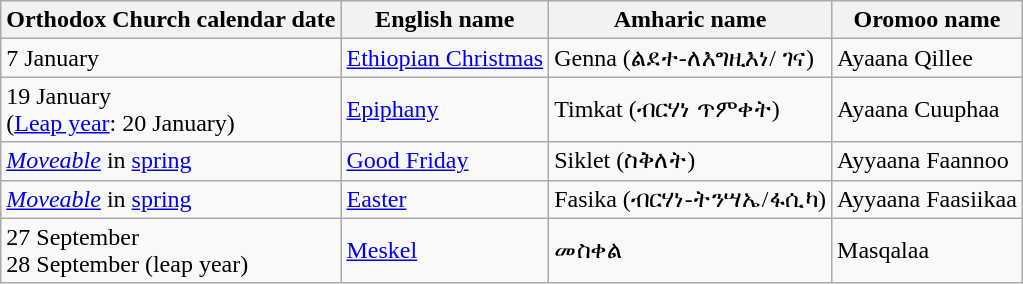<table class="wikitable">
<tr>
<th>Orthodox Church calendar date</th>
<th>English name</th>
<th>Amharic name</th>
<th>Oromoo name</th>
</tr>
<tr>
<td>7 January</td>
<td><a href='#'>Ethiopian Christmas</a></td>
<td>Genna (ልደተ-ለእግዚእነ/ ገና)</td>
<td>Ayaana Qillee</td>
</tr>
<tr>
<td>19 January<br>(<a href='#'>Leap year</a>: 20 January)</td>
<td><a href='#'>Epiphany</a></td>
<td>Timkat (ብርሃነ ጥምቀት)</td>
<td>Ayaana Cuuphaa</td>
</tr>
<tr>
<td><em><a href='#'>Moveable</a></em> in <a href='#'>spring</a></td>
<td><a href='#'>Good Friday</a></td>
<td>Siklet (ስቅለት)</td>
<td>Ayyaana Faannoo</td>
</tr>
<tr>
<td><em><a href='#'>Moveable</a></em> in <a href='#'>spring</a></td>
<td><a href='#'>Easter</a></td>
<td>Fasika (ብርሃነ-ትንሣኤ/ፋሲካ)</td>
<td>Ayyaana Faasiikaa</td>
</tr>
<tr>
<td>27 September<br>28 September (leap year)</td>
<td><a href='#'>Meskel</a></td>
<td>መስቀል</td>
<td>Masqalaa</td>
</tr>
</table>
